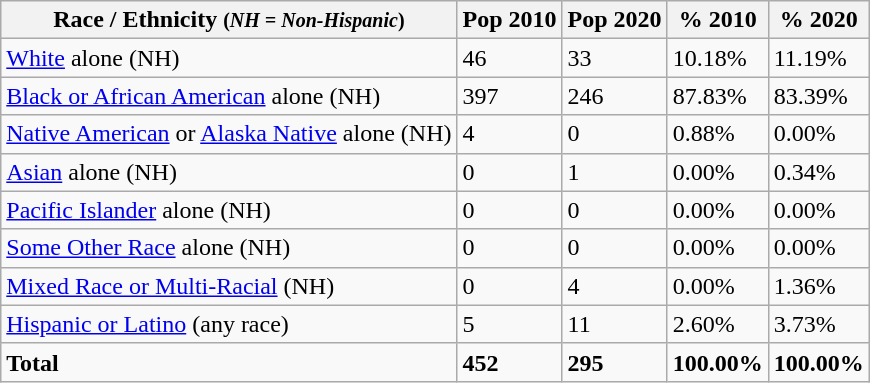<table class="wikitable">
<tr>
<th>Race / Ethnicity <small>(<em>NH = Non-Hispanic</em>)</small></th>
<th>Pop 2010</th>
<th>Pop 2020</th>
<th>% 2010</th>
<th>% 2020</th>
</tr>
<tr>
<td><a href='#'>White</a> alone (NH)</td>
<td>46</td>
<td>33</td>
<td>10.18%</td>
<td>11.19%</td>
</tr>
<tr>
<td><a href='#'>Black or African American</a> alone (NH)</td>
<td>397</td>
<td>246</td>
<td>87.83%</td>
<td>83.39%</td>
</tr>
<tr>
<td><a href='#'>Native American</a> or <a href='#'>Alaska Native</a> alone (NH)</td>
<td>4</td>
<td>0</td>
<td>0.88%</td>
<td>0.00%</td>
</tr>
<tr>
<td><a href='#'>Asian</a> alone (NH)</td>
<td>0</td>
<td>1</td>
<td>0.00%</td>
<td>0.34%</td>
</tr>
<tr>
<td><a href='#'>Pacific Islander</a> alone (NH)</td>
<td>0</td>
<td>0</td>
<td>0.00%</td>
<td>0.00%</td>
</tr>
<tr>
<td><a href='#'>Some Other Race</a> alone (NH)</td>
<td>0</td>
<td>0</td>
<td>0.00%</td>
<td>0.00%</td>
</tr>
<tr>
<td><a href='#'>Mixed Race or Multi-Racial</a> (NH)</td>
<td>0</td>
<td>4</td>
<td>0.00%</td>
<td>1.36%</td>
</tr>
<tr>
<td><a href='#'>Hispanic or Latino</a> (any race)</td>
<td>5</td>
<td>11</td>
<td>2.60%</td>
<td>3.73%</td>
</tr>
<tr>
<td><strong>Total</strong></td>
<td><strong>452</strong></td>
<td><strong>295</strong></td>
<td><strong>100.00%</strong></td>
<td><strong>100.00%</strong></td>
</tr>
</table>
